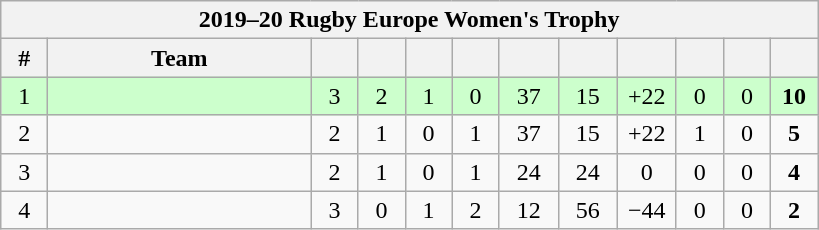<table class="wikitable" style="text-align:center;">
<tr>
<th colspan="12">2019–20 Rugby Europe Women's Trophy</th>
</tr>
<tr>
<th style="width:1.5em;">#</th>
<th style="width:10.5em;">Team</th>
<th style="width:1.5em;"></th>
<th style="width:1.5em;"></th>
<th style="width:1.5em;"></th>
<th style="width:1.5em;"></th>
<th style="width:2.0em;"></th>
<th style="width:2.0em;"></th>
<th style="width:2.0em;"></th>
<th style="width:1.5em;"></th>
<th style="width:1.5em;"></th>
<th style="width:1.5em;"><br></th>
</tr>
<tr bgcolor=#ccffcc>
<td>1</td>
<td align=left></td>
<td>3</td>
<td>2</td>
<td>1</td>
<td>0</td>
<td>37</td>
<td>15</td>
<td>+22</td>
<td>0</td>
<td>0</td>
<td><strong>10</strong></td>
</tr>
<tr>
<td>2</td>
<td align=left></td>
<td>2</td>
<td>1</td>
<td>0</td>
<td>1</td>
<td>37</td>
<td>15</td>
<td>+22</td>
<td>1</td>
<td>0</td>
<td><strong>5</strong></td>
</tr>
<tr>
<td>3</td>
<td align=left></td>
<td>2</td>
<td>1</td>
<td>0</td>
<td>1</td>
<td>24</td>
<td>24</td>
<td>0</td>
<td>0</td>
<td>0</td>
<td><strong>4</strong></td>
</tr>
<tr>
<td>4</td>
<td align=left></td>
<td>3</td>
<td>0</td>
<td>1</td>
<td>2</td>
<td>12</td>
<td>56</td>
<td>−44</td>
<td>0</td>
<td>0</td>
<td><strong>2</strong></td>
</tr>
</table>
